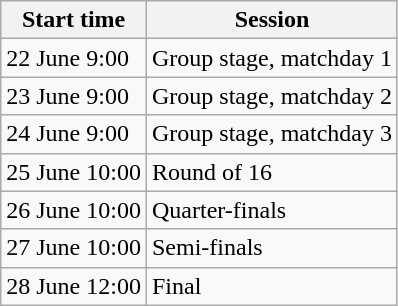<table class="wikitable">
<tr>
<th>Start time</th>
<th>Session</th>
</tr>
<tr>
<td>22 June 9:00</td>
<td>Group stage, matchday 1</td>
</tr>
<tr>
<td>23 June 9:00</td>
<td>Group stage, matchday 2</td>
</tr>
<tr>
<td>24 June 9:00</td>
<td>Group stage, matchday 3</td>
</tr>
<tr>
<td>25 June 10:00</td>
<td>Round of 16</td>
</tr>
<tr>
<td>26 June 10:00</td>
<td>Quarter-finals</td>
</tr>
<tr>
<td>27 June 10:00</td>
<td>Semi-finals</td>
</tr>
<tr>
<td>28 June 12:00</td>
<td>Final</td>
</tr>
</table>
